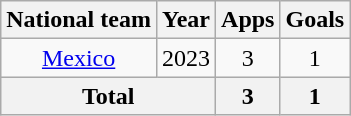<table class="wikitable" style="text-align: center;">
<tr>
<th>National team</th>
<th>Year</th>
<th>Apps</th>
<th>Goals</th>
</tr>
<tr>
<td rowspan="1" valign="center"><a href='#'>Mexico</a></td>
<td>2023</td>
<td>3</td>
<td>1</td>
</tr>
<tr>
<th colspan="2">Total</th>
<th>3</th>
<th>1</th>
</tr>
</table>
